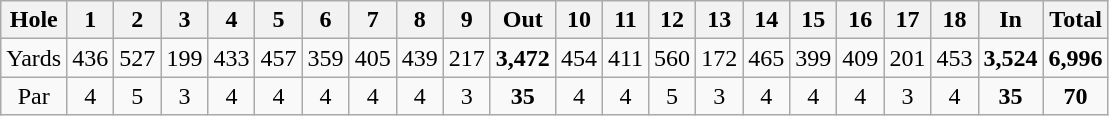<table class="wikitable" style="text-align:center">
<tr>
<th align="left">Hole</th>
<th>1</th>
<th>2</th>
<th>3</th>
<th>4</th>
<th>5</th>
<th>6</th>
<th>7</th>
<th>8</th>
<th>9</th>
<th>Out</th>
<th>10</th>
<th>11</th>
<th>12</th>
<th>13</th>
<th>14</th>
<th>15</th>
<th>16</th>
<th>17</th>
<th>18</th>
<th>In</th>
<th>Total</th>
</tr>
<tr>
<td align="center">Yards</td>
<td>436</td>
<td>527</td>
<td>199</td>
<td>433</td>
<td>457</td>
<td>359</td>
<td>405</td>
<td>439</td>
<td>217</td>
<td><strong>3,472</strong></td>
<td>454</td>
<td>411</td>
<td>560</td>
<td>172</td>
<td>465</td>
<td>399</td>
<td>409</td>
<td>201</td>
<td>453</td>
<td><strong>3,524</strong></td>
<td><strong>6,996</strong></td>
</tr>
<tr>
<td align="center">Par</td>
<td>4</td>
<td>5</td>
<td>3</td>
<td>4</td>
<td>4</td>
<td>4</td>
<td>4</td>
<td>4</td>
<td>3</td>
<td><strong>35</strong></td>
<td>4</td>
<td>4</td>
<td>5</td>
<td>3</td>
<td>4</td>
<td>4</td>
<td>4</td>
<td>3</td>
<td>4</td>
<td><strong>35</strong></td>
<td><strong>70</strong></td>
</tr>
</table>
